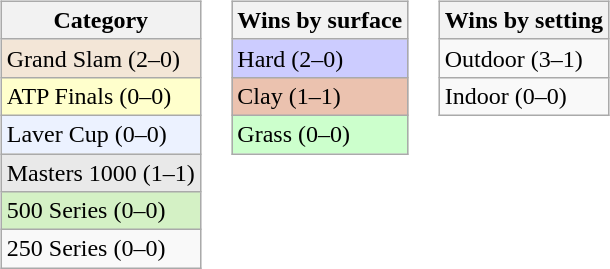<table>
<tr>
<td valign=top><br><table class=wikitable>
<tr>
<th>Category</th>
</tr>
<tr style="background:#f3e6d7;">
<td>Grand Slam (2–0)</td>
</tr>
<tr style="background:#ffc;">
<td>ATP Finals (0–0)</td>
</tr>
<tr style="background:#ecf2ff;">
<td>Laver Cup (0–0)</td>
</tr>
<tr style="background:#e9e9e9;">
<td>Masters 1000 (1–1)</td>
</tr>
<tr style="background:#d4f1c5;">
<td>500 Series (0–0)</td>
</tr>
<tr>
<td>250 Series (0–0)</td>
</tr>
</table>
</td>
<td valign=top><br><table class=wikitable>
<tr>
<th>Wins by surface</th>
</tr>
<tr style="background:#ccf;">
<td>Hard (2–0)</td>
</tr>
<tr style="background:#ebc2af;">
<td>Clay (1–1)</td>
</tr>
<tr style="background:#cfc;">
<td>Grass (0–0)</td>
</tr>
</table>
</td>
<td valign=top><br><table class=wikitable>
<tr>
<th>Wins by setting</th>
</tr>
<tr>
<td>Outdoor (3–1)</td>
</tr>
<tr>
<td>Indoor (0–0)</td>
</tr>
</table>
</td>
</tr>
</table>
